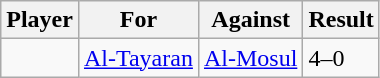<table class="wikitable sortable">
<tr>
<th>Player</th>
<th>For</th>
<th>Against</th>
<th align=center>Result</th>
</tr>
<tr>
<td> </td>
<td><a href='#'>Al-Tayaran</a></td>
<td><a href='#'>Al-Mosul</a></td>
<td>4–0</td>
</tr>
</table>
